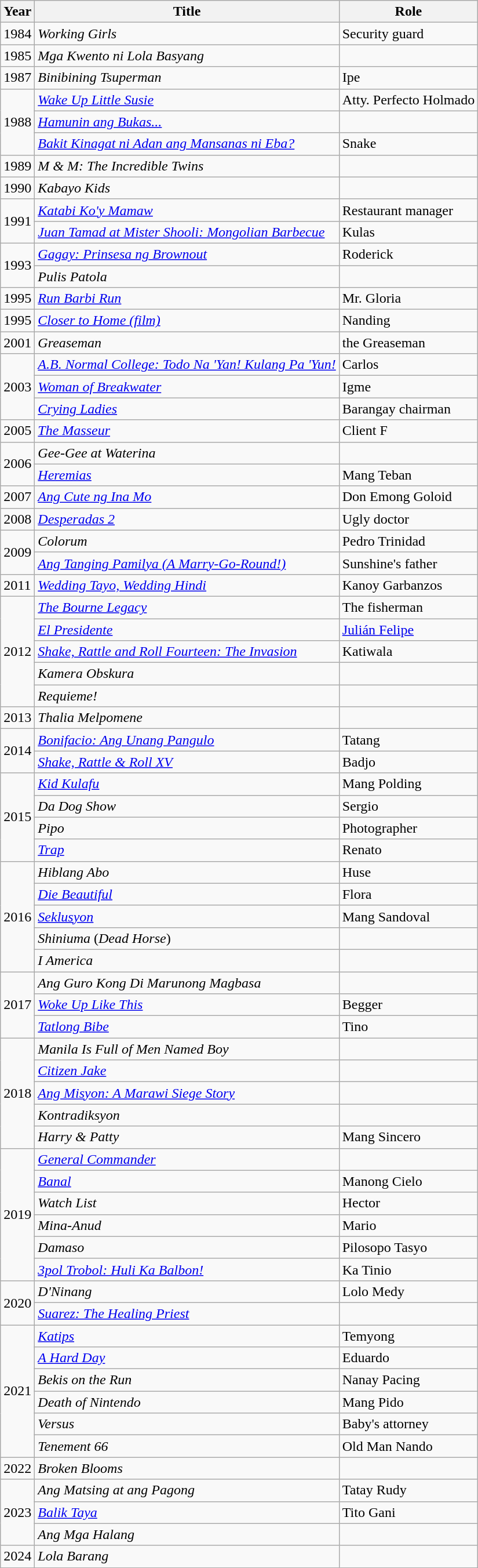<table class="wikitable sortable">
<tr>
<th>Year</th>
<th>Title</th>
<th>Role</th>
</tr>
<tr>
<td>1984</td>
<td><em>Working Girls</em></td>
<td>Security guard</td>
</tr>
<tr>
<td>1985</td>
<td><em>Mga Kwento ni Lola Basyang</em></td>
<td></td>
</tr>
<tr>
<td>1987</td>
<td><em>Binibining Tsuperman</em></td>
<td>Ipe</td>
</tr>
<tr>
<td rowspan="3">1988</td>
<td><em><a href='#'>Wake Up Little Susie</a></em></td>
<td>Atty. Perfecto Holmado</td>
</tr>
<tr>
<td><em><a href='#'>Hamunin ang Bukas...</a></em></td>
<td></td>
</tr>
<tr>
<td><em><a href='#'>Bakit Kinagat ni Adan ang Mansanas ni Eba?</a></em></td>
<td>Snake</td>
</tr>
<tr>
<td>1989</td>
<td><em>M & M: The Incredible Twins</em></td>
<td></td>
</tr>
<tr>
<td>1990</td>
<td><em>Kabayo Kids</em></td>
<td></td>
</tr>
<tr>
<td rowspan="2">1991</td>
<td><em><a href='#'>Katabi Ko'y Mamaw</a></em></td>
<td>Restaurant manager</td>
</tr>
<tr>
<td><em><a href='#'>Juan Tamad at Mister Shooli: Mongolian Barbecue</a></em></td>
<td>Kulas</td>
</tr>
<tr>
<td rowspan="2">1993</td>
<td><em><a href='#'>Gagay: Prinsesa ng Brownout</a></em></td>
<td>Roderick </td>
</tr>
<tr>
<td><em>Pulis Patola</em></td>
<td></td>
</tr>
<tr>
<td>1995</td>
<td><em><a href='#'>Run Barbi Run</a></em></td>
<td>Mr. Gloria</td>
</tr>
<tr>
<td>1995</td>
<td><em><a href='#'>Closer to Home (film)</a></em></td>
<td>Nanding</td>
</tr>
<tr>
<td>2001</td>
<td><em>Greaseman</em></td>
<td>the Greaseman</td>
</tr>
<tr>
<td rowspan="3">2003</td>
<td><em><a href='#'>A.B. Normal College: Todo Na 'Yan! Kulang Pa 'Yun!</a></em></td>
<td>Carlos </td>
</tr>
<tr>
<td><em><a href='#'>Woman of Breakwater</a></em></td>
<td>Igme </td>
</tr>
<tr>
<td><em><a href='#'>Crying Ladies</a></em></td>
<td>Barangay chairman </td>
</tr>
<tr>
<td>2005</td>
<td><em><a href='#'>The Masseur</a></em></td>
<td>Client F</td>
</tr>
<tr>
<td rowspan="2">2006</td>
<td><em>Gee-Gee at Waterina</em></td>
<td></td>
</tr>
<tr>
<td><em><a href='#'>Heremias</a></em></td>
<td>Mang Teban</td>
</tr>
<tr>
<td>2007</td>
<td><em><a href='#'>Ang Cute ng Ina Mo</a></em></td>
<td>Don Emong Goloid</td>
</tr>
<tr>
<td>2008</td>
<td><em><a href='#'>Desperadas 2</a></em></td>
<td>Ugly doctor</td>
</tr>
<tr>
<td rowspan="2">2009</td>
<td><em>Colorum</em></td>
<td>Pedro Trinidad</td>
</tr>
<tr>
<td><em><a href='#'>Ang Tanging Pamilya (A Marry-Go-Round!)</a></em></td>
<td>Sunshine's father</td>
</tr>
<tr>
<td>2011</td>
<td><em><a href='#'>Wedding Tayo, Wedding Hindi</a></em></td>
<td>Kanoy Garbanzos</td>
</tr>
<tr>
<td rowspan="5">2012</td>
<td><em><a href='#'>The Bourne Legacy</a></em></td>
<td>The fisherman</td>
</tr>
<tr>
<td><em><a href='#'>El Presidente</a></em></td>
<td><a href='#'>Julián Felipe</a></td>
</tr>
<tr>
<td><em><a href='#'>Shake, Rattle and Roll Fourteen: The Invasion</a></em></td>
<td>Katiwala</td>
</tr>
<tr>
<td><em>Kamera Obskura</em></td>
<td></td>
</tr>
<tr>
<td><em>Requieme!</em></td>
<td></td>
</tr>
<tr>
<td>2013</td>
<td><em>Thalia Melpomene</em></td>
<td></td>
</tr>
<tr>
<td rowspan="2">2014</td>
<td><em><a href='#'>Bonifacio: Ang Unang Pangulo</a></em></td>
<td>Tatang</td>
</tr>
<tr>
<td><em><a href='#'>Shake, Rattle & Roll XV</a></em></td>
<td>Badjo</td>
</tr>
<tr>
<td rowspan="4">2015</td>
<td><em><a href='#'>Kid Kulafu</a></em></td>
<td>Mang Polding</td>
</tr>
<tr>
<td><em>Da Dog Show</em></td>
<td>Sergio</td>
</tr>
<tr>
<td><em>Pipo</em></td>
<td>Photographer</td>
</tr>
<tr>
<td><em><a href='#'>Trap</a></em></td>
<td>Renato</td>
</tr>
<tr>
<td rowspan="5">2016</td>
<td><em>Hiblang Abo</em></td>
<td>Huse</td>
</tr>
<tr>
<td><em><a href='#'>Die Beautiful</a></em></td>
<td>Flora</td>
</tr>
<tr>
<td><em><a href='#'>Seklusyon</a></em></td>
<td>Mang Sandoval</td>
</tr>
<tr>
<td><em>Shiniuma</em> (<em>Dead Horse</em>)</td>
<td></td>
</tr>
<tr>
<td><em>I America</em></td>
<td></td>
</tr>
<tr>
<td rowspan="3">2017</td>
<td><em>Ang Guro Kong Di Marunong Magbasa</em></td>
<td></td>
</tr>
<tr>
<td><em><a href='#'>Woke Up Like This</a></em></td>
<td>Begger</td>
</tr>
<tr>
<td><em><a href='#'>Tatlong Bibe</a></em></td>
<td>Tino</td>
</tr>
<tr>
<td rowspan="5">2018</td>
<td><em>Manila Is Full of Men Named Boy</em></td>
<td></td>
</tr>
<tr>
<td><em><a href='#'>Citizen Jake</a></em></td>
<td></td>
</tr>
<tr>
<td><em><a href='#'>Ang Misyon: A Marawi Siege Story</a></em></td>
<td></td>
</tr>
<tr>
<td><em>Kontradiksyon</em></td>
<td></td>
</tr>
<tr>
<td><em>Harry & Patty</em></td>
<td>Mang Sincero</td>
</tr>
<tr>
<td rowspan="6">2019</td>
<td><em><a href='#'>General Commander</a></em></td>
<td></td>
</tr>
<tr>
<td><em><a href='#'>Banal</a></em></td>
<td>Manong Cielo </td>
</tr>
<tr>
<td><em>Watch List</em></td>
<td>Hector </td>
</tr>
<tr>
<td><em>Mina-Anud</em></td>
<td>Mario </td>
</tr>
<tr>
<td><em>Damaso</em></td>
<td>Pilosopo Tasyo </td>
</tr>
<tr>
<td><em><a href='#'>3pol Trobol: Huli Ka Balbon!</a></em></td>
<td>Ka Tinio </td>
</tr>
<tr>
<td rowspan="2">2020</td>
<td><em>D'Ninang</em></td>
<td>Lolo Medy</td>
</tr>
<tr>
<td><em><a href='#'>Suarez: The Healing Priest</a></em></td>
<td></td>
</tr>
<tr>
<td rowspan="6">2021</td>
<td><em><a href='#'>Katips</a></em></td>
<td>Temyong</td>
</tr>
<tr>
<td><em><a href='#'>A Hard Day</a></em></td>
<td>Eduardo</td>
</tr>
<tr>
<td><em>Bekis on the Run</em></td>
<td>Nanay Pacing</td>
</tr>
<tr>
<td><em>Death of Nintendo</em></td>
<td>Mang Pido</td>
</tr>
<tr>
<td><em>Versus</em></td>
<td>Baby's attorney</td>
</tr>
<tr>
<td><em>Tenement 66</em></td>
<td>Old Man Nando</td>
</tr>
<tr>
<td>2022</td>
<td><em>Broken Blooms</em></td>
<td></td>
</tr>
<tr>
<td rowspan="3">2023</td>
<td><em>Ang Matsing at ang Pagong</em></td>
<td>Tatay Rudy</td>
</tr>
<tr>
<td><em><a href='#'>Balik Taya</a></em></td>
<td>Tito Gani</td>
</tr>
<tr>
<td><em>Ang Mga Halang</em></td>
<td></td>
</tr>
<tr>
<td>2024</td>
<td><em>Lola Barang</em></td>
<td></td>
</tr>
</table>
